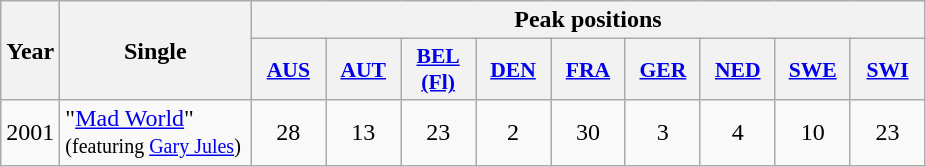<table class="wikitable">
<tr>
<th align="center" rowspan="2" width="10">Year</th>
<th align="center" rowspan="2" width="120">Single</th>
<th align="center" colspan="9" width="30">Peak positions</th>
</tr>
<tr>
<th scope="col" style="width:3em;font-size:90%;"><a href='#'>AUS</a><br></th>
<th scope="col" style="width:3em;font-size:90%;"><a href='#'>AUT</a><br></th>
<th scope="col" style="width:3em;font-size:90%;"><a href='#'>BEL <br>(Fl)</a><br></th>
<th scope="col" style="width:3em;font-size:90%;"><a href='#'>DEN</a><br></th>
<th scope="col" style="width:3em;font-size:90%;"><a href='#'>FRA</a><br></th>
<th scope="col" style="width:3em;font-size:90%;"><a href='#'>GER</a><br></th>
<th scope="col" style="width:3em;font-size:90%;"><a href='#'>NED</a><br></th>
<th scope="col" style="width:3em;font-size:90%;"><a href='#'>SWE</a><br></th>
<th scope="col" style="width:3em;font-size:90%;"><a href='#'>SWI</a><br></th>
</tr>
<tr>
<td align="center">2001</td>
<td>"<a href='#'>Mad World</a>" <br><small>(featuring <a href='#'>Gary Jules</a>)</small></td>
<td align="center">28</td>
<td align="center">13</td>
<td align="center">23</td>
<td align="center">2</td>
<td align="center">30</td>
<td align="center">3</td>
<td align="center">4</td>
<td align="center">10</td>
<td align="center">23</td>
</tr>
</table>
